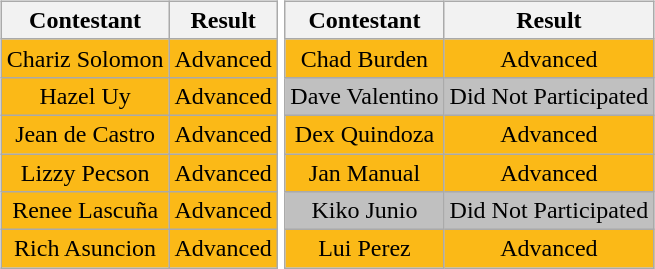<table>
<tr>
<td><br><table class="wikitable sortable nowrap" style="margin:auto; text-align:center">
<tr>
<th scope="col">Contestant</th>
<th scope="col">Result</th>
</tr>
<tr>
<td bgcolor=#fbb917>Chariz Solomon</td>
<td bgcolor=#fbb917>Advanced</td>
</tr>
<tr>
<td bgcolor=#fbb917>Hazel Uy</td>
<td bgcolor=#fbb917>Advanced</td>
</tr>
<tr>
<td bgcolor=#fbb917>Jean de Castro</td>
<td bgcolor=#fbb917>Advanced</td>
</tr>
<tr>
<td bgcolor=#fbb917>Lizzy Pecson</td>
<td bgcolor=#fbb917>Advanced</td>
</tr>
<tr>
<td bgcolor=#fbb917>Renee Lascuña</td>
<td bgcolor=#fbb917>Advanced</td>
</tr>
<tr>
<td bgcolor=#fbb917>Rich Asuncion</td>
<td bgcolor=#fbb917>Advanced</td>
</tr>
</table>
</td>
<td><br><table class="wikitable sortable nowrap" style="margin:auto; text-align:center">
<tr>
<th scope="col">Contestant</th>
<th scope="col">Result</th>
</tr>
<tr>
<td bgcolor=#fbb917>Chad Burden</td>
<td bgcolor=#fbb917>Advanced</td>
</tr>
<tr>
<td bgcolor=silver>Dave Valentino</td>
<td bgcolor=silver>Did Not Participated</td>
</tr>
<tr>
<td bgcolor=#fbb917>Dex Quindoza</td>
<td bgcolor=#fbb917>Advanced</td>
</tr>
<tr>
<td bgcolor=#fbb917>Jan Manual</td>
<td bgcolor=#fbb917>Advanced</td>
</tr>
<tr>
<td bgcolor=silver>Kiko Junio</td>
<td bgcolor=silver>Did Not Participated</td>
</tr>
<tr>
<td bgcolor=#fbb917>Lui Perez</td>
<td bgcolor=#fbb917>Advanced</td>
</tr>
</table>
</td>
</tr>
</table>
